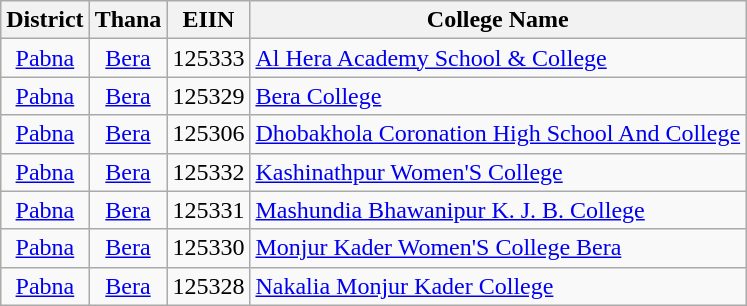<table class="wikitable">
<tr>
<th style="text-align: center;">District</th>
<th style="text-align: center;">Thana</th>
<th style="text-align: center;">EIIN</th>
<th style="text-align: center;">College Name</th>
</tr>
<tr>
<td style="text-align: center;"><a href='#'>Pabna</a></td>
<td style="text-align: center;"><a href='#'>Bera</a></td>
<td style="text-align: center;">125333</td>
<td><a href='#'>Al Hera Academy School & College</a></td>
</tr>
<tr>
<td style="text-align: center;"><a href='#'>Pabna</a></td>
<td style="text-align: center;"><a href='#'>Bera</a></td>
<td style="text-align: center;">125329</td>
<td><a href='#'>Bera College</a></td>
</tr>
<tr>
<td style="text-align: center;"><a href='#'>Pabna</a></td>
<td style="text-align: center;"><a href='#'>Bera</a></td>
<td style="text-align: center;">125306</td>
<td><a href='#'>Dhobakhola Coronation High School And College</a></td>
</tr>
<tr>
<td style="text-align: center;"><a href='#'>Pabna</a></td>
<td style="text-align: center;"><a href='#'>Bera</a></td>
<td style="text-align: center;">125332</td>
<td><a href='#'>Kashinathpur Women'S College</a></td>
</tr>
<tr>
<td style="text-align: center;"><a href='#'>Pabna</a></td>
<td style="text-align: center;"><a href='#'>Bera</a></td>
<td style="text-align: center;">125331</td>
<td><a href='#'>Mashundia Bhawanipur K. J. B. College</a></td>
</tr>
<tr>
<td style="text-align: center;"><a href='#'>Pabna</a></td>
<td style="text-align: center;"><a href='#'>Bera</a></td>
<td style="text-align: center;">125330</td>
<td><a href='#'>Monjur Kader Women'S College Bera</a></td>
</tr>
<tr>
<td style="text-align: center;"><a href='#'>Pabna</a></td>
<td style="text-align: center;"><a href='#'>Bera</a></td>
<td style="text-align: center;">125328</td>
<td><a href='#'>Nakalia Monjur Kader College</a></td>
</tr>
</table>
